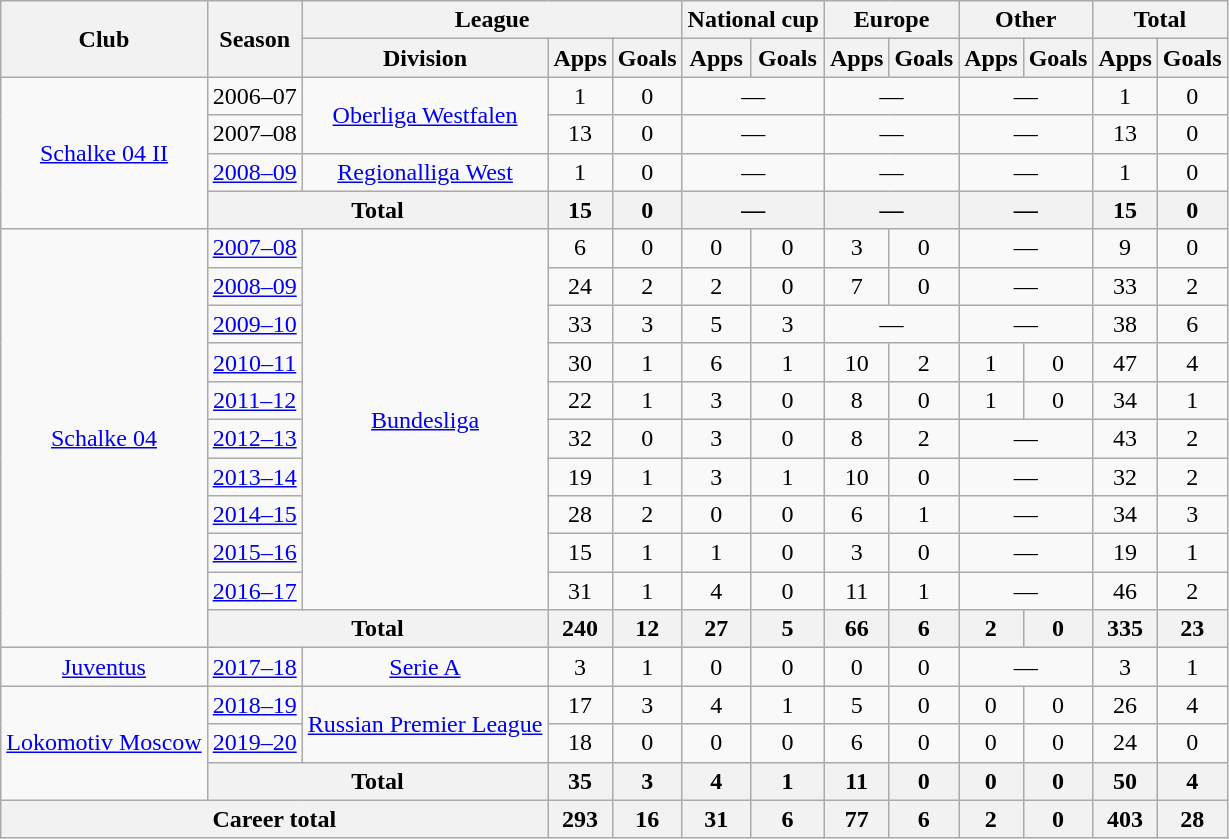<table class="wikitable" Style="text-align: center">
<tr>
<th rowspan=2>Club</th>
<th rowspan=2>Season</th>
<th colspan=3>League</th>
<th colspan=2>National cup</th>
<th colspan=2>Europe</th>
<th colspan=2>Other</th>
<th colspan=2>Total</th>
</tr>
<tr>
<th>Division</th>
<th>Apps</th>
<th>Goals</th>
<th>Apps</th>
<th>Goals</th>
<th>Apps</th>
<th>Goals</th>
<th>Apps</th>
<th>Goals</th>
<th>Apps</th>
<th>Goals</th>
</tr>
<tr>
<td rowspan=4><a href='#'>Schalke 04 II</a></td>
<td>2006–07</td>
<td rowspan=2><a href='#'>Oberliga Westfalen</a></td>
<td>1</td>
<td>0</td>
<td colspan=2>—</td>
<td colspan=2>—</td>
<td colspan=2>—</td>
<td>1</td>
<td>0</td>
</tr>
<tr>
<td>2007–08</td>
<td>13</td>
<td>0</td>
<td colspan=2>—</td>
<td colspan=2>—</td>
<td colspan=2>—</td>
<td>13</td>
<td>0</td>
</tr>
<tr>
<td><a href='#'>2008–09</a></td>
<td><a href='#'>Regionalliga West</a></td>
<td>1</td>
<td>0</td>
<td colspan=2>—</td>
<td colspan=2>—</td>
<td colspan=2>—</td>
<td>1</td>
<td>0</td>
</tr>
<tr>
<th colspan=2>Total</th>
<th>15</th>
<th>0</th>
<th colspan=2>—</th>
<th colspan=2>—</th>
<th colspan=2>—</th>
<th>15</th>
<th>0</th>
</tr>
<tr>
<td rowspan=11><a href='#'>Schalke 04</a></td>
<td><a href='#'>2007–08</a></td>
<td rowspan=10><a href='#'>Bundesliga</a></td>
<td>6</td>
<td>0</td>
<td>0</td>
<td>0</td>
<td>3</td>
<td>0</td>
<td colspan=2>—</td>
<td>9</td>
<td>0</td>
</tr>
<tr>
<td><a href='#'>2008–09</a></td>
<td>24</td>
<td>2</td>
<td>2</td>
<td>0</td>
<td>7</td>
<td>0</td>
<td colspan=2>—</td>
<td>33</td>
<td>2</td>
</tr>
<tr>
<td><a href='#'>2009–10</a></td>
<td>33</td>
<td>3</td>
<td>5</td>
<td>3</td>
<td colspan=2>—</td>
<td colspan=2>—</td>
<td>38</td>
<td>6</td>
</tr>
<tr>
<td><a href='#'>2010–11</a></td>
<td>30</td>
<td>1</td>
<td>6</td>
<td>1</td>
<td>10</td>
<td>2</td>
<td>1</td>
<td>0</td>
<td>47</td>
<td>4</td>
</tr>
<tr>
<td><a href='#'>2011–12</a></td>
<td>22</td>
<td>1</td>
<td>3</td>
<td>0</td>
<td>8</td>
<td>0</td>
<td>1</td>
<td>0</td>
<td>34</td>
<td>1</td>
</tr>
<tr>
<td><a href='#'>2012–13</a></td>
<td>32</td>
<td>0</td>
<td>3</td>
<td>0</td>
<td>8</td>
<td>2</td>
<td colspan=2>—</td>
<td>43</td>
<td>2</td>
</tr>
<tr>
<td><a href='#'>2013–14</a></td>
<td>19</td>
<td>1</td>
<td>3</td>
<td>1</td>
<td>10</td>
<td>0</td>
<td colspan=2>—</td>
<td>32</td>
<td>2</td>
</tr>
<tr>
<td><a href='#'>2014–15</a></td>
<td>28</td>
<td>2</td>
<td>0</td>
<td>0</td>
<td>6</td>
<td>1</td>
<td colspan=2>—</td>
<td>34</td>
<td>3</td>
</tr>
<tr>
<td><a href='#'>2015–16</a></td>
<td>15</td>
<td>1</td>
<td>1</td>
<td>0</td>
<td>3</td>
<td>0</td>
<td colspan=2>—</td>
<td>19</td>
<td>1</td>
</tr>
<tr>
<td><a href='#'>2016–17</a></td>
<td>31</td>
<td>1</td>
<td>4</td>
<td>0</td>
<td>11</td>
<td>1</td>
<td colspan=2>—</td>
<td>46</td>
<td>2</td>
</tr>
<tr>
<th colspan=2>Total</th>
<th>240</th>
<th>12</th>
<th>27</th>
<th>5</th>
<th>66</th>
<th>6</th>
<th>2</th>
<th>0</th>
<th>335</th>
<th>23</th>
</tr>
<tr>
<td><a href='#'>Juventus</a></td>
<td><a href='#'>2017–18</a></td>
<td><a href='#'>Serie A</a></td>
<td>3</td>
<td>1</td>
<td>0</td>
<td>0</td>
<td>0</td>
<td>0</td>
<td rowspan=1 colspan=2>—</td>
<td>3</td>
<td>1</td>
</tr>
<tr>
<td rowspan=3><a href='#'>Lokomotiv Moscow</a></td>
<td><a href='#'>2018–19</a></td>
<td rowspan=2><a href='#'>Russian Premier League</a></td>
<td>17</td>
<td>3</td>
<td>4</td>
<td>1</td>
<td>5</td>
<td>0</td>
<td>0</td>
<td>0</td>
<td>26</td>
<td>4</td>
</tr>
<tr>
<td><a href='#'>2019–20</a></td>
<td>18</td>
<td>0</td>
<td>0</td>
<td>0</td>
<td>6</td>
<td>0</td>
<td>0</td>
<td>0</td>
<td>24</td>
<td>0</td>
</tr>
<tr>
<th colspan=2>Total</th>
<th>35</th>
<th>3</th>
<th>4</th>
<th>1</th>
<th>11</th>
<th>0</th>
<th>0</th>
<th>0</th>
<th>50</th>
<th>4</th>
</tr>
<tr>
<th colspan=3>Career total</th>
<th>293</th>
<th>16</th>
<th>31</th>
<th>6</th>
<th>77</th>
<th>6</th>
<th>2</th>
<th>0</th>
<th>403</th>
<th>28</th>
</tr>
</table>
